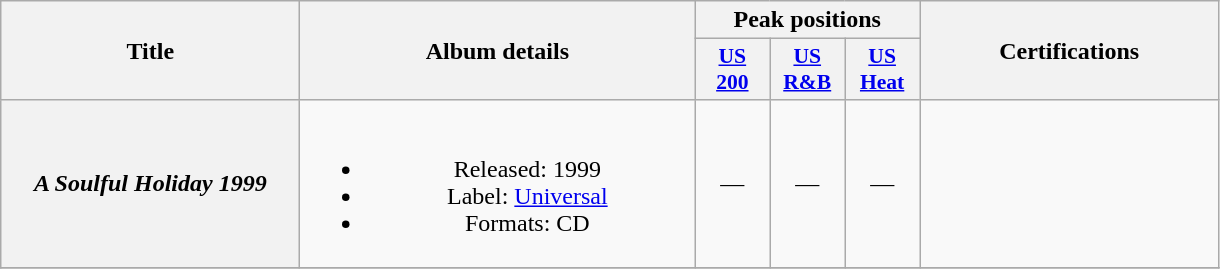<table class="wikitable plainrowheaders" style="text-align:center;" border="1">
<tr>
<th scope="col" rowspan="2" style="width:12em;">Title</th>
<th scope="col" rowspan="2" style="width:16em;">Album details</th>
<th scope="col" colspan="3">Peak positions</th>
<th scope="col" rowspan="2" style="width:12em;">Certifications</th>
</tr>
<tr>
<th scope="col" style="width:3em;font-size:90%;"><a href='#'>US<br>200</a><br></th>
<th scope="col" style="width:3em;font-size:90%;"><a href='#'>US<br>R&B</a><br></th>
<th scope="col" style="width:3em;font-size:90%;"><a href='#'>US<br>Heat</a><br></th>
</tr>
<tr>
<th scope="row"><em>A Soulful Holiday 1999</em></th>
<td><br><ul><li>Released: 1999</li><li>Label: <a href='#'>Universal</a></li><li>Formats: CD</li></ul></td>
<td>—</td>
<td>—</td>
<td>—</td>
<td></td>
</tr>
<tr>
</tr>
</table>
